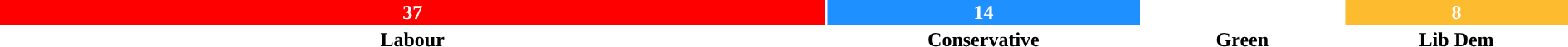<table style="width:100%; text-align:center;">
<tr style="color:white;">
<td style="background:red; width:52.86%;"><strong>37</strong></td>
<td style="background:dodgerblue; width:20%;"><strong>14</strong></td>
<td style="background:"><strong>11</strong></td>
<td style="background:#FDBB30; width:14.29%;"><strong>8</strong></td>
</tr>
<tr>
<td><span><strong>Labour</strong></span></td>
<td><span><strong>Conservative</strong></span></td>
<td><span><strong>Green</strong></span></td>
<td><span><strong>Lib Dem</strong></span></td>
</tr>
</table>
